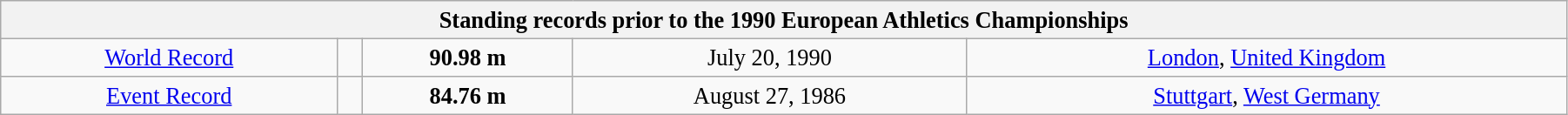<table class="wikitable" style=" text-align:center; font-size:110%;" width="95%">
<tr>
<th colspan="5">Standing records prior to the 1990 European Athletics Championships</th>
</tr>
<tr>
<td><a href='#'>World Record</a></td>
<td></td>
<td><strong>90.98 m</strong></td>
<td>July 20, 1990</td>
<td> <a href='#'>London</a>, <a href='#'>United Kingdom</a></td>
</tr>
<tr>
<td><a href='#'>Event Record</a></td>
<td></td>
<td><strong>84.76 m</strong></td>
<td>August 27, 1986</td>
<td> <a href='#'>Stuttgart</a>, <a href='#'>West Germany</a></td>
</tr>
</table>
